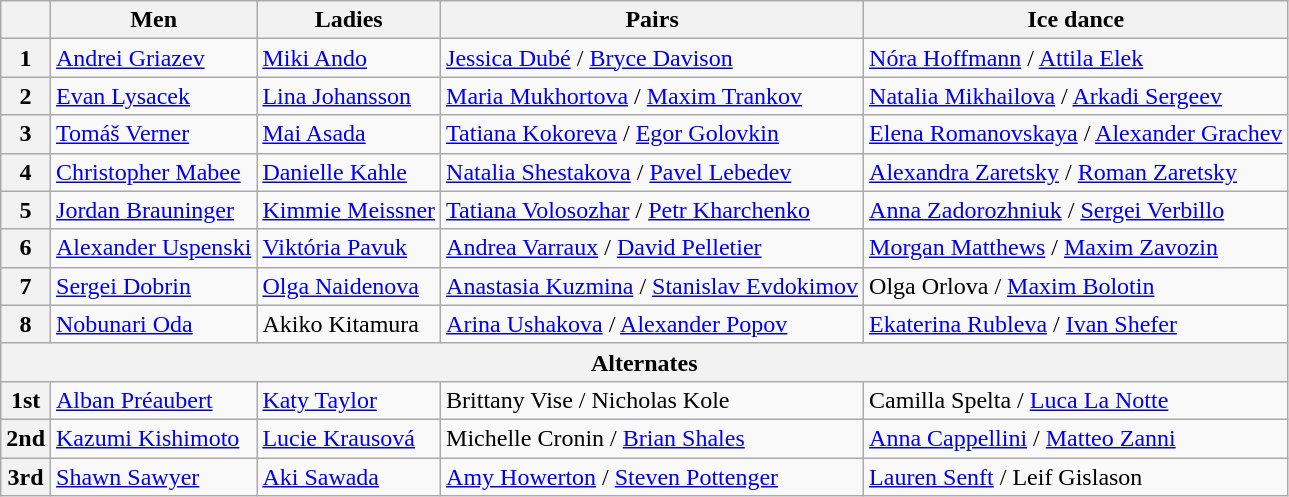<table class="wikitable">
<tr>
<th></th>
<th>Men</th>
<th>Ladies</th>
<th>Pairs</th>
<th>Ice dance</th>
</tr>
<tr>
<th>1</th>
<td> <a href='#'>Andrei Griazev</a></td>
<td> <a href='#'>Miki Ando</a></td>
<td> <a href='#'>Jessica Dubé</a> / <a href='#'>Bryce Davison</a></td>
<td> <a href='#'>Nóra Hoffmann</a> / <a href='#'>Attila Elek</a></td>
</tr>
<tr>
<th>2</th>
<td> <a href='#'>Evan Lysacek</a></td>
<td> <a href='#'>Lina Johansson</a></td>
<td> <a href='#'>Maria Mukhortova</a> / <a href='#'>Maxim Trankov</a></td>
<td> <a href='#'>Natalia Mikhailova</a> / <a href='#'>Arkadi Sergeev</a></td>
</tr>
<tr>
<th>3</th>
<td> <a href='#'>Tomáš Verner</a></td>
<td> <a href='#'>Mai Asada</a></td>
<td> <a href='#'>Tatiana Kokoreva</a> / <a href='#'>Egor Golovkin</a></td>
<td> <a href='#'>Elena Romanovskaya</a> / <a href='#'>Alexander Grachev</a></td>
</tr>
<tr>
<th>4</th>
<td> <a href='#'>Christopher Mabee</a></td>
<td> <a href='#'>Danielle Kahle</a></td>
<td> <a href='#'>Natalia Shestakova</a> / <a href='#'>Pavel Lebedev</a></td>
<td> <a href='#'>Alexandra Zaretsky</a> / <a href='#'>Roman Zaretsky</a></td>
</tr>
<tr>
<th>5</th>
<td> <a href='#'>Jordan Brauninger</a></td>
<td> <a href='#'>Kimmie Meissner</a></td>
<td> <a href='#'>Tatiana Volosozhar</a> / <a href='#'>Petr Kharchenko</a></td>
<td> <a href='#'>Anna Zadorozhniuk</a> / <a href='#'>Sergei Verbillo</a></td>
</tr>
<tr>
<th>6</th>
<td> <a href='#'>Alexander Uspenski</a></td>
<td> <a href='#'>Viktória Pavuk</a></td>
<td> <a href='#'>Andrea Varraux</a> / <a href='#'>David Pelletier</a></td>
<td> <a href='#'>Morgan Matthews</a> / <a href='#'>Maxim Zavozin</a></td>
</tr>
<tr>
<th>7</th>
<td> <a href='#'>Sergei Dobrin</a></td>
<td> <a href='#'>Olga Naidenova</a></td>
<td> <a href='#'>Anastasia Kuzmina</a> / <a href='#'>Stanislav Evdokimov</a></td>
<td> Olga Orlova / <a href='#'>Maxim Bolotin</a></td>
</tr>
<tr>
<th>8</th>
<td> <a href='#'>Nobunari Oda</a></td>
<td> Akiko Kitamura</td>
<td> <a href='#'>Arina Ushakova</a> / <a href='#'>Alexander Popov</a></td>
<td> <a href='#'>Ekaterina Rubleva</a> / <a href='#'>Ivan Shefer</a></td>
</tr>
<tr>
<th colspan=5 align=center>Alternates</th>
</tr>
<tr>
<th>1st</th>
<td> <a href='#'>Alban Préaubert</a></td>
<td> <a href='#'>Katy Taylor</a></td>
<td> Brittany Vise / Nicholas Kole</td>
<td> Camilla Spelta / <a href='#'>Luca La Notte</a></td>
</tr>
<tr>
<th>2nd</th>
<td> <a href='#'>Kazumi Kishimoto</a></td>
<td> <a href='#'>Lucie Krausová</a></td>
<td> Michelle Cronin / <a href='#'>Brian Shales</a></td>
<td> <a href='#'>Anna Cappellini</a> / <a href='#'>Matteo Zanni</a></td>
</tr>
<tr>
<th>3rd</th>
<td> <a href='#'>Shawn Sawyer</a></td>
<td> <a href='#'>Aki Sawada</a></td>
<td> <a href='#'>Amy Howerton</a> / <a href='#'>Steven Pottenger</a></td>
<td> <a href='#'>Lauren Senft</a> / Leif Gislason</td>
</tr>
</table>
